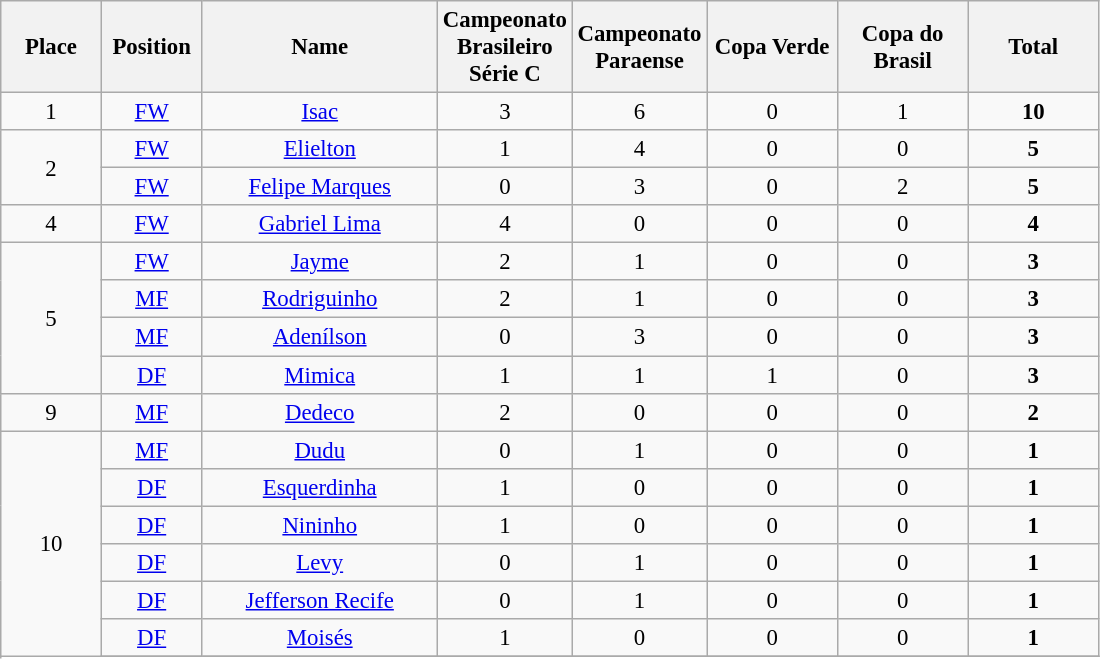<table class="wikitable" style="font-size: 95%; text-align: center">
<tr>
<th width=60>Place</th>
<th width=60>Position</th>
<th width=150>Name</th>
<th width=80>Campeonato Brasileiro Série C</th>
<th width=80>Campeonato Paraense</th>
<th width=80>Copa Verde</th>
<th width=80>Copa do Brasil</th>
<th width=80><strong>Total</strong></th>
</tr>
<tr>
<td rowspan="1">1</td>
<td><a href='#'>FW</a></td>
<td><a href='#'>Isac</a></td>
<td>3</td>
<td>6</td>
<td>0</td>
<td>1</td>
<td><strong>10</strong></td>
</tr>
<tr>
<td rowspan="2">2</td>
<td><a href='#'>FW</a></td>
<td><a href='#'>Elielton</a></td>
<td>1</td>
<td>4</td>
<td>0</td>
<td>0</td>
<td><strong>5</strong></td>
</tr>
<tr>
<td><a href='#'>FW</a></td>
<td><a href='#'>Felipe Marques</a></td>
<td>0</td>
<td>3</td>
<td>0</td>
<td>2</td>
<td><strong>5</strong></td>
</tr>
<tr>
<td rowspan="1">4</td>
<td><a href='#'>FW</a></td>
<td><a href='#'>Gabriel Lima</a></td>
<td>4</td>
<td>0</td>
<td>0</td>
<td>0</td>
<td><strong>4</strong></td>
</tr>
<tr>
<td rowspan="4">5</td>
<td><a href='#'>FW</a></td>
<td><a href='#'>Jayme</a></td>
<td>2</td>
<td>1</td>
<td>0</td>
<td>0</td>
<td><strong>3</strong></td>
</tr>
<tr>
<td><a href='#'>MF</a></td>
<td><a href='#'>Rodriguinho</a></td>
<td>2</td>
<td>1</td>
<td>0</td>
<td>0</td>
<td><strong>3</strong></td>
</tr>
<tr>
<td><a href='#'>MF</a></td>
<td><a href='#'>Adenílson</a></td>
<td>0</td>
<td>3</td>
<td>0</td>
<td>0</td>
<td><strong>3</strong></td>
</tr>
<tr>
<td><a href='#'>DF</a></td>
<td><a href='#'>Mimica</a></td>
<td>1</td>
<td>1</td>
<td>1</td>
<td>0</td>
<td><strong>3</strong></td>
</tr>
<tr>
<td rowspan="1">9</td>
<td><a href='#'>MF</a></td>
<td><a href='#'>Dedeco</a></td>
<td>2</td>
<td>0</td>
<td>0</td>
<td>0</td>
<td><strong>2</strong></td>
</tr>
<tr>
<td rowspan="8">10</td>
<td><a href='#'>MF</a></td>
<td><a href='#'>Dudu</a></td>
<td>0</td>
<td>1</td>
<td>0</td>
<td>0</td>
<td><strong>1</strong></td>
</tr>
<tr>
<td><a href='#'>DF</a></td>
<td><a href='#'>Esquerdinha</a></td>
<td>1</td>
<td>0</td>
<td>0</td>
<td>0</td>
<td><strong>1</strong></td>
</tr>
<tr>
<td><a href='#'>DF</a></td>
<td><a href='#'>Nininho</a></td>
<td>1</td>
<td>0</td>
<td>0</td>
<td>0</td>
<td><strong>1</strong></td>
</tr>
<tr>
<td><a href='#'>DF</a></td>
<td><a href='#'>Levy</a></td>
<td>0</td>
<td>1</td>
<td>0</td>
<td>0</td>
<td><strong>1</strong></td>
</tr>
<tr>
<td><a href='#'>DF</a></td>
<td><a href='#'>Jefferson Recife</a></td>
<td>0</td>
<td>1</td>
<td>0</td>
<td>0</td>
<td><strong>1</strong></td>
</tr>
<tr>
<td><a href='#'>DF</a></td>
<td><a href='#'>Moisés</a></td>
<td>1</td>
<td>0</td>
<td>0</td>
<td>0</td>
<td><strong>1</strong></td>
</tr>
<tr>
</tr>
</table>
